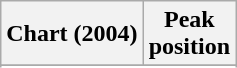<table class="wikitable sortable">
<tr>
<th align="left">Chart (2004)</th>
<th align="center">Peak<br>position</th>
</tr>
<tr>
</tr>
<tr>
</tr>
<tr>
</tr>
<tr>
</tr>
</table>
